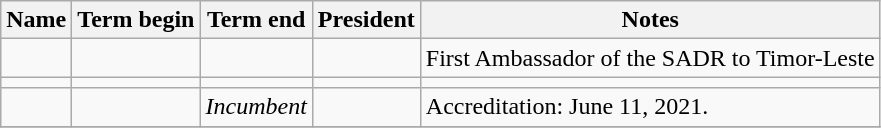<table class="wikitable sortable"  text-align:center;">
<tr>
<th>Name</th>
<th>Term begin</th>
<th>Term end</th>
<th>President</th>
<th class="unsortable">Notes</th>
</tr>
<tr>
<td></td>
<td></td>
<td></td>
<td></td>
<td>First Ambassador of the SADR to Timor-Leste</td>
</tr>
<tr>
<td></td>
<td></td>
<td></td>
<td></td>
<td></td>
</tr>
<tr>
<td></td>
<td></td>
<td><em>Incumbent</em></td>
<td></td>
<td>Accreditation: June 11, 2021.</td>
</tr>
<tr>
</tr>
</table>
